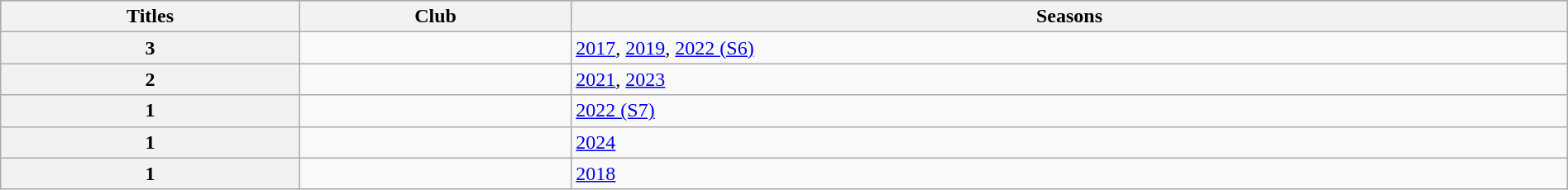<table class="wikitable" style="width:100%;">
<tr style="background:#bdb76b;">
<th>Titles</th>
<th>Club</th>
<th>Seasons</th>
</tr>
<tr>
<th>3</th>
<td> </td>
<td><a href='#'>2017</a>, <a href='#'>2019</a>, <a href='#'>2022 (S6)</a></td>
</tr>
<tr>
<th>2</th>
<td> </td>
<td><a href='#'>2021</a>, <a href='#'>2023</a></td>
</tr>
<tr>
<th>1</th>
<td> </td>
<td><a href='#'>2022 (S7)</a></td>
</tr>
<tr>
<th>1</th>
<td> </td>
<td><a href='#'>2024</a></td>
</tr>
<tr>
<th>1</th>
<td>  </td>
<td><a href='#'>2018</a></td>
</tr>
</table>
